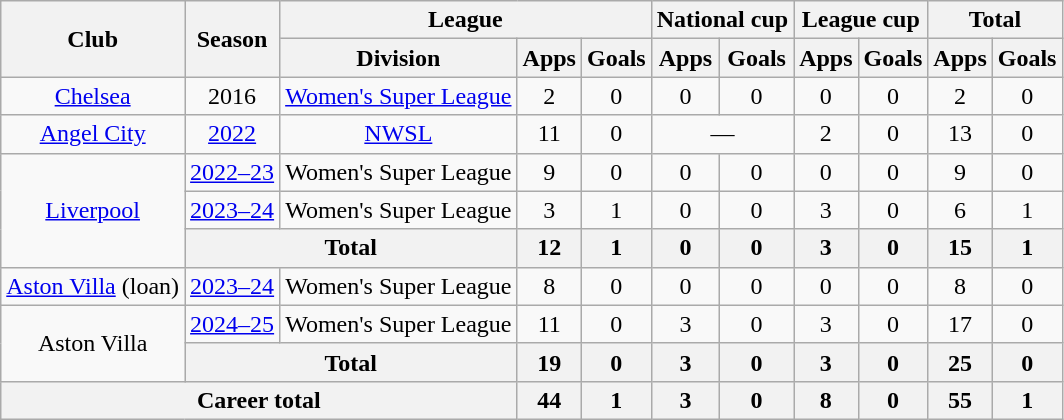<table class="wikitable" style="text-align:center">
<tr>
<th rowspan="2">Club</th>
<th rowspan="2">Season</th>
<th colspan="3">League</th>
<th colspan="2">National cup</th>
<th colspan="2">League cup</th>
<th colspan="2">Total</th>
</tr>
<tr>
<th>Division</th>
<th>Apps</th>
<th>Goals</th>
<th>Apps</th>
<th>Goals</th>
<th>Apps</th>
<th>Goals</th>
<th>Apps</th>
<th>Goals</th>
</tr>
<tr>
<td><a href='#'>Chelsea</a></td>
<td>2016</td>
<td><a href='#'>Women's Super League</a></td>
<td>2</td>
<td>0</td>
<td>0</td>
<td>0</td>
<td>0</td>
<td>0</td>
<td>2</td>
<td>0</td>
</tr>
<tr>
<td><a href='#'>Angel City</a></td>
<td><a href='#'>2022</a></td>
<td><a href='#'>NWSL</a></td>
<td>11</td>
<td>0</td>
<td colspan="2">—</td>
<td>2</td>
<td>0</td>
<td>13</td>
<td>0</td>
</tr>
<tr>
<td rowspan="3"><a href='#'>Liverpool</a></td>
<td><a href='#'>2022–23</a></td>
<td>Women's Super League</td>
<td>9</td>
<td>0</td>
<td>0</td>
<td>0</td>
<td>0</td>
<td>0</td>
<td>9</td>
<td>0</td>
</tr>
<tr>
<td><a href='#'>2023–24</a></td>
<td>Women's Super League</td>
<td>3</td>
<td>1</td>
<td>0</td>
<td>0</td>
<td>3</td>
<td>0</td>
<td>6</td>
<td>1</td>
</tr>
<tr>
<th colspan="2">Total</th>
<th>12</th>
<th>1</th>
<th>0</th>
<th>0</th>
<th>3</th>
<th>0</th>
<th>15</th>
<th>1</th>
</tr>
<tr>
<td><a href='#'>Aston Villa</a> (loan)</td>
<td><a href='#'>2023–24</a></td>
<td>Women's Super League</td>
<td>8</td>
<td>0</td>
<td>0</td>
<td>0</td>
<td>0</td>
<td>0</td>
<td>8</td>
<td>0</td>
</tr>
<tr>
<td rowspan="2">Aston Villa</td>
<td><a href='#'>2024–25</a></td>
<td>Women's Super League</td>
<td>11</td>
<td>0</td>
<td>3</td>
<td>0</td>
<td>3</td>
<td>0</td>
<td>17</td>
<td>0</td>
</tr>
<tr>
<th colspan="2">Total</th>
<th>19</th>
<th>0</th>
<th>3</th>
<th>0</th>
<th>3</th>
<th>0</th>
<th>25</th>
<th>0</th>
</tr>
<tr>
<th colspan="3">Career total</th>
<th>44</th>
<th>1</th>
<th>3</th>
<th>0</th>
<th>8</th>
<th>0</th>
<th>55</th>
<th>1</th>
</tr>
</table>
